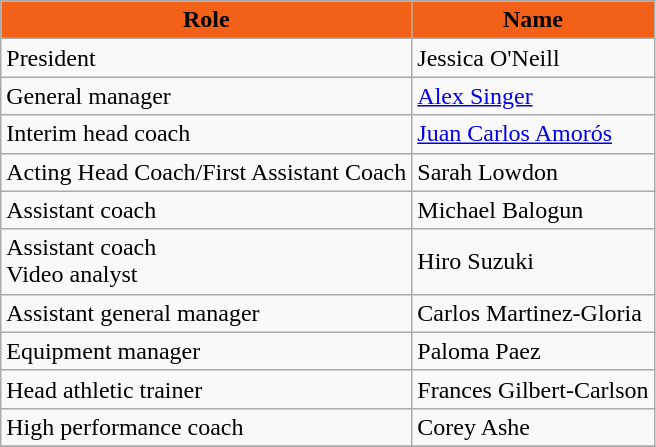<table class="wikitable" style="text-align:left;">
<tr>
<th style="background:#f36018; color:#000; text-align:center;">Role</th>
<th style="background:#f36018; color:#000; text-align:center;">Name</th>
</tr>
<tr>
<td>President</td>
<td> Jessica O'Neill</td>
</tr>
<tr>
<td>General manager</td>
<td> <a href='#'>Alex Singer</a></td>
</tr>
<tr>
<td>Interim head coach</td>
<td> <a href='#'>Juan Carlos Amorós</a></td>
</tr>
<tr>
<td>Acting Head Coach/First Assistant Coach</td>
<td> Sarah Lowdon</td>
</tr>
<tr>
<td>Assistant coach</td>
<td> Michael Balogun</td>
</tr>
<tr>
<td>Assistant coach<br>Video analyst</td>
<td> Hiro Suzuki</td>
</tr>
<tr>
<td>Assistant general manager</td>
<td> Carlos Martinez-Gloria</td>
</tr>
<tr>
<td>Equipment manager</td>
<td> Paloma Paez</td>
</tr>
<tr>
<td>Head athletic trainer</td>
<td> Frances Gilbert-Carlson</td>
</tr>
<tr>
<td>High performance coach</td>
<td> Corey Ashe</td>
</tr>
<tr>
</tr>
</table>
